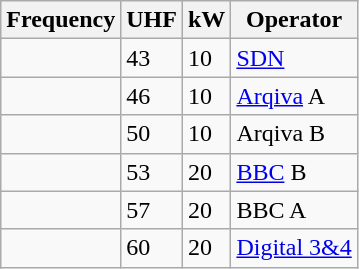<table class="wikitable sortable">
<tr>
<th>Frequency</th>
<th>UHF</th>
<th>kW</th>
<th>Operator</th>
</tr>
<tr>
<td></td>
<td>43</td>
<td>10</td>
<td><a href='#'>SDN</a></td>
</tr>
<tr>
<td></td>
<td>46</td>
<td>10</td>
<td><a href='#'>Arqiva</a> A</td>
</tr>
<tr>
<td></td>
<td>50</td>
<td>10</td>
<td>Arqiva B</td>
</tr>
<tr>
<td></td>
<td>53</td>
<td>20</td>
<td><a href='#'>BBC</a> B</td>
</tr>
<tr>
<td></td>
<td>57</td>
<td>20</td>
<td>BBC A</td>
</tr>
<tr>
<td></td>
<td>60</td>
<td>20</td>
<td><a href='#'>Digital 3&4</a></td>
</tr>
</table>
